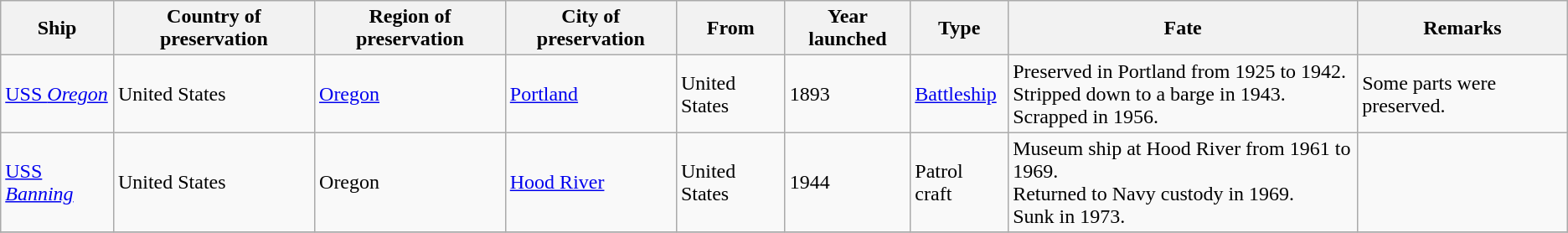<table class="wikitable sortable">
<tr>
<th>Ship</th>
<th>Country of preservation</th>
<th>Region of preservation</th>
<th>City of preservation</th>
<th>From</th>
<th>Year launched</th>
<th>Type</th>
<th>Fate</th>
<th>Remarks</th>
</tr>
<tr>
<td><a href='#'>USS <em>Oregon</em></a></td>
<td>United States</td>
<td><a href='#'>Oregon</a></td>
<td><a href='#'>Portland</a></td>
<td>United States<br></td>
<td>1893</td>
<td><a href='#'>Battleship</a></td>
<td>Preserved in Portland from 1925 to 1942.<br>Stripped down to a barge in 1943.<br>Scrapped in 1956.</td>
<td>Some parts were preserved.</td>
</tr>
<tr>
<td><a href='#'>USS <em>Banning</em></a></td>
<td>United States</td>
<td>Oregon</td>
<td><a href='#'>Hood River</a></td>
<td>United States<br></td>
<td>1944</td>
<td>Patrol craft</td>
<td>Museum ship at Hood River from 1961 to 1969.<br>Returned to Navy custody in 1969.<br>Sunk in 1973.</td>
<td></td>
</tr>
<tr>
</tr>
</table>
